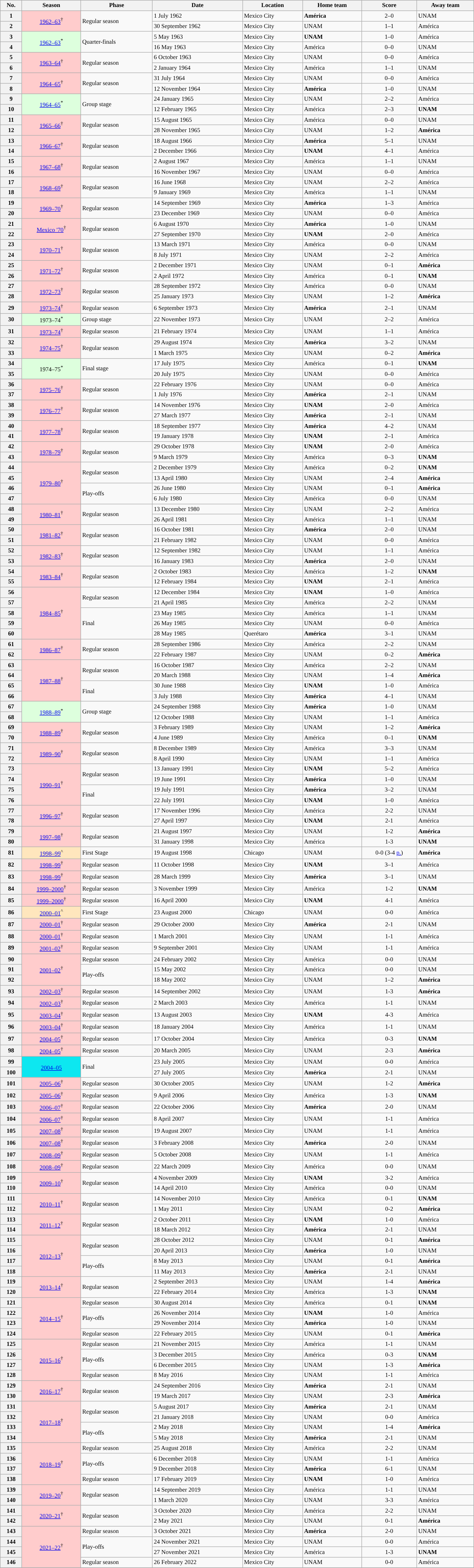<table class="wikitable" style="width:75%; margin:0 left; font-size: 12px">
<tr>
<th>No.</th>
<th>Season</th>
<th>Phase</th>
<th>Date</th>
<th>Location</th>
<th>Home team</th>
<th>Score</th>
<th>Away team</th>
</tr>
<tr>
<th>1</th>
<td align=center bgcolor="#FFCCCC" rowspan=2><a href='#'>1962–63</a><sup>†</sup></td>
<td rowspan=2>Regular season</td>
<td>1 July 1962</td>
<td>Mexico City</td>
<td><strong>América</strong></td>
<td style="text-align:center;">2–0</td>
<td>UNAM</td>
</tr>
<tr>
<th>2</th>
<td>30 September 1962</td>
<td>Mexico City</td>
<td>UNAM</td>
<td style="text-align:center;">1–1</td>
<td>América</td>
</tr>
<tr>
<th>3</th>
<td align=center bgcolor="#ddffdd" rowspan=2><a href='#'>1962–63</a><sup>*</sup></td>
<td rowspan=2>Quarter-finals</td>
<td>5 May 1963</td>
<td>Mexico City</td>
<td><strong>UNAM</strong></td>
<td style="text-align:center;">1–0</td>
<td>América</td>
</tr>
<tr>
<th>4</th>
<td>16 May 1963</td>
<td>Mexico City</td>
<td>América</td>
<td style="text-align:center;">0–0</td>
<td>UNAM</td>
</tr>
<tr>
<th>5</th>
<td align=center bgcolor="#FFCCCC" rowspan=2><a href='#'>1963–64</a><sup>†</sup></td>
<td rowspan=2>Regular season</td>
<td>6 October 1963</td>
<td>Mexico City</td>
<td>UNAM</td>
<td style="text-align:center;">0–0</td>
<td>América</td>
</tr>
<tr>
<th>6</th>
<td>2 January 1964</td>
<td>Mexico City</td>
<td>América</td>
<td style="text-align:center;">1–1</td>
<td>UNAM</td>
</tr>
<tr>
<th>7</th>
<td align=center bgcolor="#FFCCCC" rowspan=2><a href='#'>1964–65</a><sup>†</sup></td>
<td rowspan=2>Regular season</td>
<td>31 July 1964</td>
<td>Mexico City</td>
<td>UNAM</td>
<td style="text-align:center;">0–0</td>
<td>América</td>
</tr>
<tr>
<th>8</th>
<td>12 November 1964</td>
<td>Mexico City</td>
<td><strong>América</strong></td>
<td style="text-align:center;">1–0</td>
<td>UNAM</td>
</tr>
<tr>
<th>9</th>
<td align=center bgcolor="#ddffdd" rowspan=2><a href='#'>1964–65</a><sup>*</sup></td>
<td rowspan=2>Group stage</td>
<td>24 January 1965</td>
<td>Mexico City</td>
<td>UNAM</td>
<td style="text-align:center;">2–2</td>
<td>América</td>
</tr>
<tr>
<th>10</th>
<td>12 February 1965</td>
<td>Mexico City</td>
<td>América</td>
<td style="text-align:center;">2–3</td>
<td><strong>UNAM</strong></td>
</tr>
<tr>
<th>11</th>
<td align=center bgcolor="#FFCCCC" rowspan=2><a href='#'>1965–66</a><sup>†</sup></td>
<td rowspan=2>Regular season</td>
<td>15 August 1965</td>
<td>Mexico City</td>
<td>América</td>
<td style="text-align:center;">0–0</td>
<td>UNAM</td>
</tr>
<tr>
<th>12</th>
<td>28 November 1965</td>
<td>Mexico City</td>
<td>UNAM</td>
<td style="text-align:center;">1–2</td>
<td><strong>América</strong></td>
</tr>
<tr>
<th>13</th>
<td align=center bgcolor="#FFCCCC" rowspan=2><a href='#'>1966–67</a><sup>†</sup></td>
<td rowspan=2>Regular season</td>
<td>18 August 1966</td>
<td>Mexico City</td>
<td><strong>América</strong></td>
<td style="text-align:center;">5–1</td>
<td>UNAM</td>
</tr>
<tr>
<th>14</th>
<td>2 December 1966</td>
<td>Mexico City</td>
<td><strong>UNAM</strong></td>
<td style="text-align:center;">4–1</td>
<td>América</td>
</tr>
<tr>
<th>15</th>
<td align=center bgcolor="#FFCCCC" rowspan=2><a href='#'>1967–68</a><sup>†</sup></td>
<td rowspan=2>Regular season</td>
<td>2 August 1967</td>
<td>Mexico City</td>
<td>América</td>
<td style="text-align:center;">1–1</td>
<td>UNAM</td>
</tr>
<tr>
<th>16</th>
<td>16 November 1967</td>
<td>Mexico City</td>
<td>UNAM</td>
<td style="text-align:center;">0–0</td>
<td>América</td>
</tr>
<tr>
<th>17</th>
<td align=center bgcolor="#FFCCCC" rowspan=2><a href='#'>1968–69</a><sup>†</sup></td>
<td rowspan=2>Regular season</td>
<td>16 June 1968</td>
<td>Mexico City</td>
<td>UNAM</td>
<td style="text-align:center;">2–2</td>
<td>América</td>
</tr>
<tr>
<th>18</th>
<td>9 January 1969</td>
<td>Mexico City</td>
<td>América</td>
<td style="text-align:center;">1–1</td>
<td>UNAM</td>
</tr>
<tr>
<th>19</th>
<td align=center bgcolor="#FFCCCC" rowspan=2><a href='#'>1969–70</a><sup>†</sup></td>
<td rowspan=2>Regular season</td>
<td>14 September 1969</td>
<td>Mexico City</td>
<td><strong>América</strong></td>
<td style="text-align:center;">1–3</td>
<td>América</td>
</tr>
<tr>
<th>20</th>
<td>23 December 1969</td>
<td>Mexico City</td>
<td>UNAM</td>
<td style="text-align:center;">0–0</td>
<td>América</td>
</tr>
<tr>
<th>21</th>
<td align=center bgcolor="#FFCCCC" rowspan=2><a href='#'>Mexico '70</a><sup>†</sup></td>
<td rowspan=2>Regular season</td>
<td>6 August 1970</td>
<td>Mexico City</td>
<td><strong>América</strong></td>
<td style="text-align:center;">1–0</td>
<td>UNAM</td>
</tr>
<tr>
<th>22</th>
<td>27 September 1970</td>
<td>Mexico City</td>
<td><strong>UNAM</strong></td>
<td style="text-align:center;">2–0</td>
<td>América</td>
</tr>
<tr>
<th>23</th>
<td align=center bgcolor="#FFCCCC" rowspan=2><a href='#'>1970–71</a><sup>†</sup></td>
<td rowspan=2>Regular season</td>
<td>13 March 1971</td>
<td>Mexico City</td>
<td>América</td>
<td style="text-align:center;">0–0</td>
<td>UNAM</td>
</tr>
<tr>
<th>24</th>
<td>8 July 1971</td>
<td>Mexico City</td>
<td>UNAM</td>
<td style="text-align:center;">2–2</td>
<td>América</td>
</tr>
<tr>
<th>25</th>
<td align=center bgcolor="#FFCCCC" rowspan=2><a href='#'>1971–72</a><sup>†</sup></td>
<td rowspan=2>Regular season</td>
<td>2 December 1971</td>
<td>Mexico City</td>
<td>UNAM</td>
<td style="text-align:center;">0–1</td>
<td><strong>América</strong></td>
</tr>
<tr>
<th>26</th>
<td>2 April 1972</td>
<td>Mexico City</td>
<td>América</td>
<td style="text-align:center;">0–1</td>
<td><strong>UNAM</strong></td>
</tr>
<tr>
<th>27</th>
<td align=center bgcolor="#FFCCCC" rowspan=2><a href='#'>1972–73</a><sup>†</sup></td>
<td rowspan=2>Regular season</td>
<td>28 September 1972</td>
<td>Mexico City</td>
<td>América</td>
<td style="text-align:center;">0–0</td>
<td>UNAM</td>
</tr>
<tr>
<th>28</th>
<td>25 January 1973</td>
<td>Mexico City</td>
<td>UNAM</td>
<td style="text-align:center;">1–2</td>
<td><strong>América</strong></td>
</tr>
<tr>
<th>29</th>
<td align=center bgcolor="#FFCCCC"><a href='#'>1973–74</a><sup>†</sup></td>
<td>Regular season</td>
<td>6 September 1973</td>
<td>Mexico City</td>
<td><strong>América</strong></td>
<td style="text-align:center;">2–1</td>
<td>UNAM</td>
</tr>
<tr>
<th>30</th>
<td align=center bgcolor="#ddffdd">1973–74<sup>*</sup></td>
<td>Group stage</td>
<td>22 November 1973</td>
<td>Mexico City</td>
<td>UNAM</td>
<td style="text-align:center;">2–2</td>
<td>América</td>
</tr>
<tr>
<th>31</th>
<td align=center bgcolor="#FFCCCC"><a href='#'>1973–74</a><sup>†</sup></td>
<td>Regular season</td>
<td>21 February 1974</td>
<td>Mexico City</td>
<td>UNAM</td>
<td style="text-align:center;">1–1</td>
<td>América</td>
</tr>
<tr>
<th>32</th>
<td align=center bgcolor="#FFCCCC" rowspan=2><a href='#'>1974–75</a><sup>†</sup></td>
<td rowspan=2>Regular season</td>
<td>29 August 1974</td>
<td>Mexico City</td>
<td><strong>América</strong></td>
<td style="text-align:center;">3–2</td>
<td>UNAM</td>
</tr>
<tr>
<th>33</th>
<td>1 March 1975</td>
<td>Mexico City</td>
<td>UNAM</td>
<td style="text-align:center;">0–2</td>
<td><strong>América</strong></td>
</tr>
<tr>
<th>34</th>
<td align=center bgcolor="#ddffdd" rowspan=2>1974–75<sup>*</sup></td>
<td rowspan=2>Final stage</td>
<td>17 July 1975</td>
<td>Mexico City</td>
<td>América</td>
<td style="text-align:center;">0–1</td>
<td><strong>UNAM</strong></td>
</tr>
<tr>
<th>35</th>
<td>20 July 1975</td>
<td>Mexico City</td>
<td>UNAM</td>
<td style="text-align:center;">0–0</td>
<td>América</td>
</tr>
<tr>
<th>36</th>
<td align=center bgcolor="#FFCCCC" rowspan=2><a href='#'>1975–76</a><sup>†</sup></td>
<td rowspan=2>Regular season</td>
<td>22 February 1976</td>
<td>Mexico City</td>
<td>UNAM</td>
<td style="text-align:center;">0–0</td>
<td>América</td>
</tr>
<tr>
<th>37</th>
<td>1 July 1976</td>
<td>Mexico City</td>
<td><strong>América</strong></td>
<td style="text-align:center;">2–1</td>
<td>UNAM</td>
</tr>
<tr>
<th>38</th>
<td align=center bgcolor="#FFCCCC" rowspan=2><a href='#'>1976–77</a><sup>†</sup></td>
<td rowspan=2>Regular season</td>
<td>14 November 1976</td>
<td>Mexico City</td>
<td><strong>UNAM</strong></td>
<td style="text-align:center;">2–0</td>
<td>América</td>
</tr>
<tr>
<th>39</th>
<td>27 March 1977</td>
<td>Mexico City</td>
<td><strong>América</strong></td>
<td style="text-align:center;">2–1</td>
<td>UNAM</td>
</tr>
<tr>
<th>40</th>
<td align=center bgcolor="#FFCCCC" rowspan=2><a href='#'>1977–78</a><sup>†</sup></td>
<td rowspan=2>Regular season</td>
<td>18 September 1977</td>
<td>Mexico City</td>
<td><strong>América</strong></td>
<td style="text-align:center;">4–2</td>
<td>UNAM</td>
</tr>
<tr>
<th>41</th>
<td>19 January 1978</td>
<td>Mexico City</td>
<td><strong>UNAM</strong></td>
<td style="text-align:center;">2–1</td>
<td>América</td>
</tr>
<tr>
<th>42</th>
<td align=center bgcolor="#FFCCCC" rowspan=2><a href='#'>1978–79</a><sup>†</sup></td>
<td rowspan=2>Regular season</td>
<td>29 October 1978</td>
<td>Mexico City</td>
<td><strong>UNAM</strong></td>
<td style="text-align:center;">2–0</td>
<td>América</td>
</tr>
<tr>
<th>43</th>
<td>9 March 1979</td>
<td>Mexico City</td>
<td>América</td>
<td style="text-align:center;">0–3</td>
<td><strong>UNAM</strong></td>
</tr>
<tr>
<th>44</th>
<td align=center bgcolor="#FFCCCC" rowspan=4><a href='#'>1979–80</a><sup>†</sup></td>
<td rowspan=2>Regular season</td>
<td>2 December 1979</td>
<td>Mexico City</td>
<td>América</td>
<td style="text-align:center;">0–2</td>
<td><strong>UNAM</strong></td>
</tr>
<tr>
<th>45</th>
<td>13 April 1980</td>
<td>Mexico City</td>
<td>UNAM</td>
<td style="text-align:center;">2–4</td>
<td><strong>América</strong></td>
</tr>
<tr>
<th>46</th>
<td rowspan=2>Play-offs</td>
<td>26 June 1980</td>
<td>Mexico City</td>
<td>UNAM</td>
<td style="text-align:center;">0–1</td>
<td><strong>América</strong></td>
</tr>
<tr>
<th>47</th>
<td>6 July 1980</td>
<td>Mexico City</td>
<td>América</td>
<td style="text-align:center;">0–0</td>
<td>UNAM</td>
</tr>
<tr>
<th>48</th>
<td align=center bgcolor="#FFCCCC" rowspan=2><a href='#'>1980–81</a><sup>†</sup></td>
<td rowspan=2>Regular season</td>
<td>13 December 1980</td>
<td>Mexico City</td>
<td>UNAM</td>
<td style="text-align:center;">2–2</td>
<td>América</td>
</tr>
<tr>
<th>49</th>
<td>26 April 1981</td>
<td>Mexico City</td>
<td>América</td>
<td style="text-align:center;">1–1</td>
<td>UNAM</td>
</tr>
<tr>
<th>50</th>
<td align=center bgcolor="#FFCCCC" rowspan=2><a href='#'>1981–82</a><sup>†</sup></td>
<td rowspan=2>Regular season</td>
<td>16 October 1981</td>
<td>Mexico City</td>
<td><strong>América</strong></td>
<td style="text-align:center;">2–0</td>
<td>UNAM</td>
</tr>
<tr>
<th>51</th>
<td>21 February 1982</td>
<td>Mexico City</td>
<td>UNAM</td>
<td style="text-align:center;">0–0</td>
<td>América</td>
</tr>
<tr>
<th>52</th>
<td align=center bgcolor="#FFCCCC" rowspan=2><a href='#'>1982–83</a><sup>†</sup></td>
<td rowspan=2>Regular season</td>
<td>12 September 1982</td>
<td>Mexico City</td>
<td>UNAM</td>
<td style="text-align:center;">1–1</td>
<td>América</td>
</tr>
<tr>
<th>53</th>
<td>16 January 1983</td>
<td>Mexico City</td>
<td><strong>América</strong></td>
<td style="text-align:center;">2–0</td>
<td>UNAM</td>
</tr>
<tr>
<th>54</th>
<td align=center bgcolor="#FFCCCC" rowspan=2><a href='#'>1983–84</a><sup>†</sup></td>
<td rowspan=2>Regular season</td>
<td>2 October 1983</td>
<td>Mexico City</td>
<td>América</td>
<td style="text-align:center;">1–2</td>
<td><strong>UNAM</strong></td>
</tr>
<tr>
<th>55</th>
<td>12 February 1984</td>
<td>Mexico City</td>
<td><strong>UNAM</strong></td>
<td style="text-align:center;">2–1</td>
<td>América</td>
</tr>
<tr>
<th>56</th>
<td align=center bgcolor="#FFCCCC" rowspan=5><a href='#'>1984–85</a><sup>†</sup></td>
<td rowspan=2>Regular season</td>
<td>12 December 1984</td>
<td>Mexico City</td>
<td><strong>UNAM</strong></td>
<td style="text-align:center;">1–0</td>
<td>América</td>
</tr>
<tr>
<th>57</th>
<td>21 April 1985</td>
<td>Mexico City</td>
<td>América</td>
<td style="text-align:center;">2–2</td>
<td>UNAM</td>
</tr>
<tr>
<th>58</th>
<td rowspan=3>Final</td>
<td>23 May 1985</td>
<td>Mexico City</td>
<td>América</td>
<td style="text-align:center;">1–1</td>
<td>UNAM</td>
</tr>
<tr>
<th>59</th>
<td>26 May 1985</td>
<td>Mexico City</td>
<td>UNAM</td>
<td style="text-align:center;">0–0</td>
<td>América</td>
</tr>
<tr>
<th>60</th>
<td>28 May 1985</td>
<td>Querétaro</td>
<td><strong>América</strong></td>
<td style="text-align:center;">3–1</td>
<td>UNAM</td>
</tr>
<tr>
<th>61</th>
<td align=center bgcolor="#FFCCCC" rowspan=2><a href='#'>1986–87</a><sup>†</sup></td>
<td rowspan=2>Regular season</td>
<td>28 September 1986</td>
<td>Mexico City</td>
<td>América</td>
<td style="text-align:center;">2–2</td>
<td>UNAM</td>
</tr>
<tr>
<th>62</th>
<td>22 February 1987</td>
<td>Mexico City</td>
<td>UNAM</td>
<td style="text-align:center;">0–2</td>
<td><strong>América</strong></td>
</tr>
<tr>
<th>63</th>
<td align=center bgcolor="#FFCCCC" rowspan=4><a href='#'>1987–88</a><sup>†</sup></td>
<td rowspan=2>Regular season</td>
<td>16 October 1987</td>
<td>Mexico City</td>
<td>América</td>
<td style="text-align:center;">2–2</td>
<td>UNAM</td>
</tr>
<tr>
<th>64</th>
<td>20 March 1988</td>
<td>Mexico City</td>
<td>UNAM</td>
<td style="text-align:center;">1–4</td>
<td><strong>América</strong></td>
</tr>
<tr>
<th>65</th>
<td rowspan=2>Final</td>
<td>30 June 1988</td>
<td>Mexico City</td>
<td><strong>UNAM</strong></td>
<td style="text-align:center;">1–0</td>
<td>América</td>
</tr>
<tr>
<th>66</th>
<td>3 July 1988</td>
<td>Mexico City</td>
<td><strong>América</strong></td>
<td style="text-align:center;">4–1</td>
<td>UNAM</td>
</tr>
<tr>
<th>67</th>
<td align=center bgcolor="#ddffdd" rowspan=2><a href='#'>1988–89</a><sup>*</sup></td>
<td rowspan=2>Group stage</td>
<td>24 September 1988</td>
<td>Mexico City</td>
<td><strong>América</strong></td>
<td style="text-align:center;">1–0</td>
<td>UNAM</td>
</tr>
<tr>
<th>68</th>
<td>12 October 1988</td>
<td>Mexico City</td>
<td>UNAM</td>
<td style="text-align:center;">1–1</td>
<td>América</td>
</tr>
<tr>
<th>69</th>
<td align=center bgcolor="#FFCCCC" rowspan=2><a href='#'>1988–89</a><sup>†</sup></td>
<td rowspan=2>Regular season</td>
<td>3 February 1989</td>
<td>Mexico City</td>
<td>UNAM</td>
<td style="text-align:center;">1–2</td>
<td><strong>América</strong></td>
</tr>
<tr>
<th>70</th>
<td>4 June 1989</td>
<td>Mexico City</td>
<td>América</td>
<td style="text-align:center;">0–1</td>
<td><strong>UNAM</strong></td>
</tr>
<tr>
<th>71</th>
<td align=center bgcolor="#FFCCCC" rowspan=2><a href='#'>1989–90</a><sup>†</sup></td>
<td rowspan=2>Regular season</td>
<td>8 December 1989</td>
<td>Mexico City</td>
<td>América</td>
<td style="text-align:center;">3–3</td>
<td>UNAM</td>
</tr>
<tr>
<th>72</th>
<td>8 April 1990</td>
<td>Mexico City</td>
<td>UNAM</td>
<td style="text-align:center;">1–1</td>
<td>América</td>
</tr>
<tr>
<th>73</th>
<td align=center bgcolor="#FFCCCC" rowspan=4><a href='#'>1990–91</a><sup>†</sup></td>
<td rowspan=2>Regular season</td>
<td>13 January 1991</td>
<td>Mexico City</td>
<td><strong>UNAM</strong></td>
<td style="text-align:center;">5–2</td>
<td>América</td>
</tr>
<tr>
<th>74</th>
<td>19 June 1991</td>
<td>Mexico City</td>
<td><strong>América</strong></td>
<td style="text-align:center;">1–0</td>
<td>UNAM</td>
</tr>
<tr>
<th>75</th>
<td rowspan=2>Final</td>
<td>19 July 1991</td>
<td>Mexico City</td>
<td><strong>América</strong></td>
<td style="text-align:center;">3–2</td>
<td>UNAM</td>
</tr>
<tr>
<th>76</th>
<td>22 July 1991</td>
<td>Mexico City</td>
<td><strong>UNAM</strong></td>
<td style="text-align:center;">1–0</td>
<td>América</td>
</tr>
<tr>
<th>77</th>
<td align=center bgcolor="#FFCCCC" rowspan=2><a href='#'>1996–97</a><sup>†</sup></td>
<td rowspan=2>Regular season</td>
<td>17 November 1996</td>
<td>Mexico City</td>
<td>América</td>
<td style="text-align:center;">2-2</td>
<td>UNAM</td>
</tr>
<tr>
<th>78</th>
<td>27 April 1997</td>
<td>Mexico City</td>
<td><strong>UNAM</strong></td>
<td style="text-align:center;">2-1</td>
<td>América</td>
</tr>
<tr>
<th>79</th>
<td align=center bgcolor="#FFCCCC" rowspan=2><a href='#'>1997–98</a><sup>†</sup></td>
<td rowspan=2>Regular season</td>
<td>21 August 1997</td>
<td>Mexico City</td>
<td>UNAM</td>
<td style="text-align:center;">1-2</td>
<td><strong>América</strong></td>
</tr>
<tr>
<th>80</th>
<td>31 January 1998</td>
<td>Mexico City</td>
<td>América</td>
<td style="text-align:center;">1-3</td>
<td><strong>UNAM</strong></td>
</tr>
<tr>
<th>81</th>
<td align=center bgcolor="#ffe6bd"><a href='#'>1998–99</a><sup>^</sup></td>
<td>First Stage</td>
<td>19 August 1998</td>
<td>Chicago</td>
<td>UNAM</td>
<td style="text-align:center;">0-0 (3-4 <a href='#'>p.</a>)</td>
<td><strong>América</strong></td>
</tr>
<tr>
<th>82</th>
<td align=center bgcolor="#FFCCCC"><a href='#'>1998–99</a><sup>†</sup></td>
<td>Regular season</td>
<td>11 October 1998</td>
<td>Mexico City</td>
<td><strong>UNAM</strong></td>
<td style="text-align:center;">3–1</td>
<td>América</td>
</tr>
<tr>
<th>83</th>
<td align=center bgcolor="#FFCCCC"><a href='#'>1998–99</a><sup>†</sup></td>
<td>Regular season</td>
<td>28 March 1999</td>
<td>Mexico City</td>
<td><strong>América</strong></td>
<td style="text-align:center;">3–1</td>
<td>UNAM</td>
</tr>
<tr>
<th>84</th>
<td align=center bgcolor="#FFCCCC"><a href='#'>1999–2000</a><sup>†</sup></td>
<td>Regular season</td>
<td>3 November 1999</td>
<td>Mexico City</td>
<td>América</td>
<td style="text-align:center;">1-2</td>
<td><strong>UNAM</strong></td>
</tr>
<tr>
<th>85</th>
<td align=center bgcolor="#FFCCCC"><a href='#'>1999–2000</a><sup>†</sup></td>
<td>Regular season</td>
<td>16 April 2000</td>
<td>Mexico City</td>
<td><strong>UNAM</strong></td>
<td style="text-align:center;">4-1</td>
<td>América</td>
</tr>
<tr>
<th>86</th>
<td align=center bgcolor="#ffe6bd"><a href='#'>2000–01</a><sup>^</sup></td>
<td>First Stage</td>
<td>23 August 2000</td>
<td>Chicago</td>
<td>UNAM</td>
<td style="text-align:center;">0-0</td>
<td>América</td>
</tr>
<tr>
<th>87</th>
<td align=center bgcolor="#FFCCCC"><a href='#'>2000–01</a><sup>†</sup></td>
<td>Regular season</td>
<td>29 October 2000</td>
<td>Mexico City</td>
<td><strong>América</strong></td>
<td style="text-align:center;">2-1</td>
<td>UNAM</td>
</tr>
<tr>
<th>88</th>
<td align=center bgcolor="#FFCCCC"><a href='#'>2000–01</a><sup>†</sup></td>
<td>Regular season</td>
<td>1 March 2001</td>
<td>Mexico City</td>
<td>UNAM</td>
<td style="text-align:center;">1-1</td>
<td>América</td>
</tr>
<tr>
<th>89</th>
<td align=center bgcolor="#FFCCCC"><a href='#'>2001–02</a><sup>†</sup></td>
<td>Regular season</td>
<td>9 September 2001</td>
<td>Mexico City</td>
<td>UNAM</td>
<td style="text-align:center;">1-1</td>
<td>América</td>
</tr>
<tr>
<th>90</th>
<td align=center bgcolor="#FFCCCC" rowspan=3><a href='#'>2001–02</a><sup>†</sup></td>
<td>Regular season</td>
<td>24 February 2002</td>
<td>Mexico City</td>
<td>América</td>
<td style="text-align:center;">0-0</td>
<td>UNAM</td>
</tr>
<tr>
<th>91</th>
<td rowspan=2>Play-offs</td>
<td>15 May 2002</td>
<td>Mexico City</td>
<td>América</td>
<td style="text-align:center;">0-0</td>
<td>UNAM</td>
</tr>
<tr>
<th>92</th>
<td>18 May 2002</td>
<td>Mexico City</td>
<td>UNAM</td>
<td style="text-align:center;">1–2</td>
<td><strong>América</strong></td>
</tr>
<tr>
<th>93</th>
<td align=center bgcolor="#FFCCCC"><a href='#'>2002–03</a><sup>†</sup></td>
<td>Regular season</td>
<td>14 September 2002</td>
<td>Mexico City</td>
<td>UNAM</td>
<td style="text-align:center;">1-3</td>
<td><strong>América</strong></td>
</tr>
<tr>
<th>94</th>
<td align=center bgcolor="#FFCCCC"><a href='#'>2002–03</a><sup>†</sup></td>
<td>Regular season</td>
<td>2 March 2003</td>
<td>Mexico City</td>
<td>América</td>
<td style="text-align:center;">1-1</td>
<td>UNAM</td>
</tr>
<tr>
<th>95</th>
<td align=center bgcolor="#FFCCCC"><a href='#'>2003–04</a><sup>†</sup></td>
<td>Regular season</td>
<td>13 August 2003</td>
<td>Mexico City</td>
<td><strong>UNAM</strong></td>
<td style="text-align:center;">4-3</td>
<td>América</td>
</tr>
<tr>
<th>96</th>
<td align=center bgcolor="#FFCCCC"><a href='#'>2003–04</a><sup>†</sup></td>
<td>Regular season</td>
<td>18 January 2004</td>
<td>Mexico City</td>
<td>América</td>
<td style="text-align:center;">1-1</td>
<td>UNAM</td>
</tr>
<tr>
<th>97</th>
<td align=center bgcolor="#FFCCCC"><a href='#'>2004–05</a><sup>†</sup></td>
<td>Regular season</td>
<td>17 October 2004</td>
<td>Mexico City</td>
<td>América</td>
<td style="text-align:center;">0-3</td>
<td><strong>UNAM</strong></td>
</tr>
<tr>
<th>98</th>
<td align=center bgcolor="#FFCCCC"><a href='#'>2004–05</a><sup>†</sup></td>
<td>Regular season</td>
<td>20 March 2005</td>
<td>Mexico City</td>
<td>UNAM</td>
<td style="text-align:center;">2-3</td>
<td><strong>América</strong></td>
</tr>
<tr>
<th>99</th>
<td align=center bgcolor="##D0E7FF" rowspan=2><a href='#'>2004–05</a><sup></sup></td>
<td rowspan=2>Final</td>
<td>23 July 2005</td>
<td>Mexico City</td>
<td>UNAM</td>
<td style="text-align:center;">0-0</td>
<td>América</td>
</tr>
<tr>
<th>100</th>
<td>27 July 2005</td>
<td>Mexico City</td>
<td><strong>América</strong></td>
<td style="text-align:center;">2-1</td>
<td>UNAM</td>
</tr>
<tr>
<th>101</th>
<td align=center bgcolor="#FFCCCC"><a href='#'>2005–06</a><sup>†</sup></td>
<td>Regular season</td>
<td>30 October 2005</td>
<td>Mexico City</td>
<td>UNAM</td>
<td style="text-align:center;">1-2</td>
<td><strong>América</strong></td>
</tr>
<tr>
<th>102</th>
<td align=center bgcolor="#FFCCCC"><a href='#'>2005–06</a><sup>†</sup></td>
<td>Regular season</td>
<td>9 April 2006</td>
<td>Mexico City</td>
<td>América</td>
<td style="text-align:center;">1-3</td>
<td><strong>UNAM</strong></td>
</tr>
<tr>
<th>103</th>
<td align=center bgcolor="#FFCCCC"><a href='#'>2006–07</a><sup>†</sup></td>
<td>Regular season</td>
<td>22 October 2006</td>
<td>Mexico City</td>
<td><strong>América</strong></td>
<td style="text-align:center;">2-0</td>
<td>UNAM</td>
</tr>
<tr>
<th>104</th>
<td align=center bgcolor="#FFCCCC"><a href='#'>2006–07</a><sup>†</sup></td>
<td>Regular season</td>
<td>8 April 2007</td>
<td>Mexico City</td>
<td>UNAM</td>
<td style="text-align:center;">1-1</td>
<td>América</td>
</tr>
<tr>
<th>105</th>
<td align=center bgcolor="#FFCCCC"><a href='#'>2007–08</a><sup>†</sup></td>
<td>Regular season</td>
<td>19 August 2007</td>
<td>Mexico City</td>
<td>UNAM</td>
<td style="text-align:center;">1-1</td>
<td>América</td>
</tr>
<tr>
<th>106</th>
<td align=center bgcolor="#FFCCCC"><a href='#'>2007–08</a><sup>†</sup></td>
<td>Regular season</td>
<td>3 February 2008</td>
<td>Mexico City</td>
<td><strong>América</strong></td>
<td style="text-align:center;">2-0</td>
<td>UNAM</td>
</tr>
<tr>
<th>107</th>
<td align=center bgcolor="#FFCCCC"><a href='#'>2008–09</a><sup>†</sup></td>
<td>Regular season</td>
<td>5 October 2008</td>
<td>Mexico City</td>
<td>UNAM</td>
<td style="text-align:center;">1-1</td>
<td>América</td>
</tr>
<tr>
<th>108</th>
<td align=center bgcolor="#FFCCCC"><a href='#'>2008–09</a><sup>†</sup></td>
<td>Regular season</td>
<td>22 March 2009</td>
<td>Mexico City</td>
<td>América</td>
<td style="text-align:center;">0-0</td>
<td>UNAM</td>
</tr>
<tr>
<th>109</th>
<td align=center bgcolor="#FFCCCC" rowspan=2><a href='#'>2009–10</a><sup>†</sup></td>
<td rowspan=2>Regular season</td>
<td>4 November 2009</td>
<td>Mexico City</td>
<td><strong>UNAM</strong></td>
<td style="text-align:center;">3-2</td>
<td>América</td>
</tr>
<tr>
<th>110</th>
<td>14 April 2010</td>
<td>Mexico City</td>
<td>América</td>
<td style="text-align:center;">0-0</td>
<td>UNAM</td>
</tr>
<tr>
<th>111</th>
<td align=center bgcolor="#FFCCCC" rowspan=2><a href='#'>2010–11</a><sup>†</sup></td>
<td rowspan=2>Regular season</td>
<td>14 November 2010</td>
<td>Mexico City</td>
<td>América</td>
<td style="text-align:center;">0-1</td>
<td><strong>UNAM</strong></td>
</tr>
<tr>
<th>112</th>
<td>1 May 2011</td>
<td>Mexico City</td>
<td>UNAM</td>
<td style="text-align:center;">0-2</td>
<td><strong>América</strong></td>
</tr>
<tr>
<th>113</th>
<td align=center bgcolor="#FFCCCC" rowspan=2><a href='#'>2011–12</a><sup>†</sup></td>
<td rowspan=2>Regular season</td>
<td>2 October 2011</td>
<td>Mexico City</td>
<td><strong>UNAM</strong></td>
<td style="text-align:center;">1-0</td>
<td>América</td>
</tr>
<tr>
<th>114</th>
<td>18 March 2012</td>
<td>Mexico City</td>
<td><strong>América</strong></td>
<td style="text-align:center;">2-1</td>
<td>UNAM</td>
</tr>
<tr>
<th>115</th>
<td align=center bgcolor="#FFCCCC" rowspan=4><a href='#'>2012–13</a><sup>†</sup></td>
<td rowspan=2>Regular season</td>
<td>28 October 2012</td>
<td>Mexico City</td>
<td>UNAM</td>
<td style="text-align:center;">0-1</td>
<td><strong>América</strong></td>
</tr>
<tr>
<th>116</th>
<td>20 April 2013</td>
<td>Mexico City</td>
<td><strong>América</strong></td>
<td style="text-align:center;">1-0</td>
<td>UNAM</td>
</tr>
<tr>
<th>117</th>
<td rowspan=2>Play-offs</td>
<td>8 May 2013</td>
<td>Mexico City</td>
<td>UNAM</td>
<td style="text-align:center;">0-1</td>
<td><strong>América</strong></td>
</tr>
<tr>
<th>118</th>
<td>11 May 2013</td>
<td>Mexico City</td>
<td><strong>América</strong></td>
<td style="text-align:center;">2-1</td>
<td>UNAM</td>
</tr>
<tr>
<th>119</th>
<td align=center bgcolor="#FFCCCC" rowspan=2><a href='#'>2013–14</a><sup>†</sup></td>
<td rowspan=2>Regular season</td>
<td>2 September 2013</td>
<td>Mexico City</td>
<td>UNAM</td>
<td style="text-align:center;">1-4</td>
<td><strong>América</strong></td>
</tr>
<tr>
<th>120</th>
<td>22 February 2014</td>
<td>Mexico City</td>
<td>América</td>
<td style="text-align:center;">1-3</td>
<td><strong>UNAM</strong></td>
</tr>
<tr>
<th>121</th>
<td align=center bgcolor="#FFCCCC" rowspan=4><a href='#'>2014–15</a><sup>†</sup></td>
<td>Regular season</td>
<td>30 August 2014</td>
<td>Mexico City</td>
<td>América</td>
<td style="text-align:center;">0-1</td>
<td><strong>UNAM</strong></td>
</tr>
<tr>
<th>122</th>
<td rowspan=2>Play-offs</td>
<td>26 November 2014</td>
<td>Mexico City</td>
<td><strong>UNAM</strong></td>
<td style="text-align:center;">1-0</td>
<td>América</td>
</tr>
<tr>
<th>123</th>
<td>29 November 2014</td>
<td>Mexico City</td>
<td><strong>América</strong></td>
<td style="text-align:center;">1-0</td>
<td>UNAM</td>
</tr>
<tr>
<th>124</th>
<td>Regular season</td>
<td>22 February 2015</td>
<td>Mexico City</td>
<td>UNAM</td>
<td style="text-align:center;">0-1</td>
<td><strong>América</strong></td>
</tr>
<tr>
<th>125</th>
<td align=center bgcolor="#FFCCCC" rowspan=4><a href='#'>2015–16</a><sup>†</sup></td>
<td>Regular season</td>
<td>21 November 2015</td>
<td>Mexico City</td>
<td>América</td>
<td style="text-align:center;">1-1</td>
<td>UNAM</td>
</tr>
<tr>
<th>126</th>
<td rowspan=2>Play-offs</td>
<td>3 December 2015</td>
<td>Mexico City</td>
<td>América</td>
<td style="text-align:center;">0-3</td>
<td><strong>UNAM</strong></td>
</tr>
<tr>
<th>127</th>
<td>6 December 2015</td>
<td>Mexico City</td>
<td>UNAM</td>
<td style="text-align:center;">1-3</td>
<td><strong>América</strong></td>
</tr>
<tr>
<th>128</th>
<td>Regular season</td>
<td>8 May 2016</td>
<td>Mexico City</td>
<td>UNAM</td>
<td style="text-align:center;">1-1</td>
<td>América</td>
</tr>
<tr>
<th>129</th>
<td align=center bgcolor="#FFCCCC" rowspan=2><a href='#'>2016–17</a><sup>†</sup></td>
<td rowspan=2>Regular season</td>
<td>24 September 2016</td>
<td>Mexico City</td>
<td><strong>América</strong></td>
<td style="text-align:center;">2-1</td>
<td>UNAM</td>
</tr>
<tr>
<th>130</th>
<td>19 March 2017</td>
<td>Mexico City</td>
<td>UNAM</td>
<td style="text-align:center;">2-3</td>
<td><strong>América</strong></td>
</tr>
<tr>
<th>131</th>
<td align=center bgcolor="#FFCCCC" rowspan=4><a href='#'>2017–18</a><sup>†</sup></td>
<td rowspan=2>Regular season</td>
<td>5 August 2017</td>
<td>Mexico City</td>
<td><strong>América</strong></td>
<td style="text-align:center;">2-1</td>
<td>UNAM</td>
</tr>
<tr>
<th>132</th>
<td>21 January 2018</td>
<td>Mexico City</td>
<td>UNAM</td>
<td style="text-align:center;">0-0</td>
<td>América</td>
</tr>
<tr>
<th>133</th>
<td rowspan=2>Play-offs</td>
<td>2 May 2018</td>
<td>Mexico City</td>
<td>UNAM</td>
<td style="text-align:center;">1-4</td>
<td><strong>América</strong></td>
</tr>
<tr>
<th>134</th>
<td>5 May 2018</td>
<td>Mexico City</td>
<td><strong>América</strong></td>
<td style="text-align:center;">2-1</td>
<td>UNAM</td>
</tr>
<tr>
<th>135</th>
<td align=center bgcolor="#FFCCCC" rowspan=4><a href='#'>2018–19</a><sup>†</sup></td>
<td>Regular season</td>
<td>25 August 2018</td>
<td>Mexico City</td>
<td>América</td>
<td style="text-align:center;">2-2</td>
<td>UNAM</td>
</tr>
<tr>
<th>136</th>
<td rowspan=2>Play-offs</td>
<td>6 December 2018</td>
<td>Mexico City</td>
<td>UNAM</td>
<td style="text-align:center;">1-1</td>
<td>América</td>
</tr>
<tr>
<th>137</th>
<td>9 December 2018</td>
<td>Mexico City</td>
<td><strong>América</strong></td>
<td style="text-align:center;">6-1</td>
<td>UNAM</td>
</tr>
<tr>
<th>138</th>
<td>Regular season</td>
<td>17 February 2019</td>
<td>Mexico City</td>
<td><strong>UNAM</strong></td>
<td style="text-align:center;">1-0</td>
<td>América</td>
</tr>
<tr>
<th>139</th>
<td align=center bgcolor="#FFCCCC" rowspan=2><a href='#'>2019–20</a><sup>†</sup></td>
<td rowspan=2>Regular season</td>
<td>14 September 2019</td>
<td>Mexico City</td>
<td>América</td>
<td style="text-align:center;">1-1</td>
<td>UNAM</td>
</tr>
<tr>
<th>140</th>
<td>1 March 2020</td>
<td>Mexico City</td>
<td>UNAM</td>
<td style="text-align:center;">3-3</td>
<td>América</td>
</tr>
<tr>
<th>141</th>
<td align=center bgcolor="#FFCCCC" rowspan=2><a href='#'>2020–21</a><sup>†</sup></td>
<td rowspan=2>Regular season</td>
<td>3 October 2020</td>
<td>Mexico City</td>
<td>América</td>
<td style="text-align:center;">2-2</td>
<td>UNAM</td>
</tr>
<tr>
<th>142</th>
<td>2 May 2021</td>
<td>Mexico City</td>
<td>UNAM</td>
<td style="text-align:center;">0-1</td>
<td><strong>América</strong></td>
</tr>
<tr>
<th>143</th>
<td align=center bgcolor="#FFCCCC" rowspan=4><a href='#'>2021–22</a><sup>†</sup></td>
<td>Regular season</td>
<td>3 October 2021</td>
<td>Mexico City</td>
<td><strong>América</strong></td>
<td style="text-align:center;">2-0</td>
<td>UNAM</td>
</tr>
<tr>
<th>144</th>
<td rowspan=2>Play-offs</td>
<td>24 November 2021</td>
<td>Mexico City</td>
<td>UNAM</td>
<td style="text-align:center;">0-0</td>
<td>América</td>
</tr>
<tr>
<th>145</th>
<td>27 November 2021</td>
<td>Mexico City</td>
<td>América</td>
<td style="text-align:center;">1-3</td>
<td><strong>UNAM</strong></td>
</tr>
<tr>
<th>146</th>
<td>Regular season</td>
<td>26 February 2022</td>
<td>Mexico City</td>
<td>UNAM</td>
<td style="text-align:center;">0-0</td>
<td>América</td>
</tr>
<tr>
</tr>
</table>
